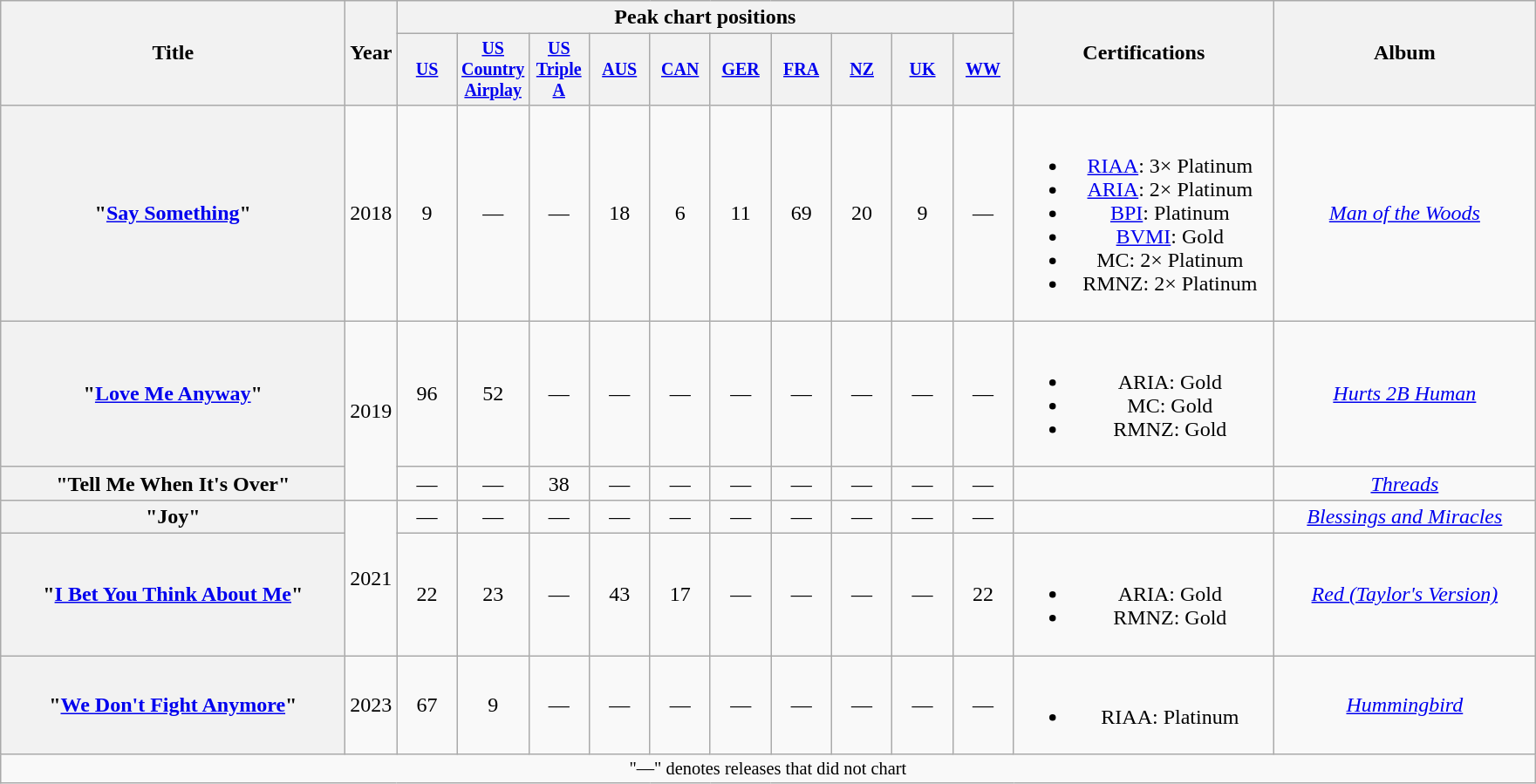<table class="wikitable plainrowheaders" style="text-align:center;">
<tr>
<th rowspan="2" style="width:16em;">Title</th>
<th rowspan="2">Year</th>
<th colspan="10">Peak chart positions</th>
<th rowspan="2" style="width:12em;">Certifications</th>
<th rowspan="2" style="width:12em;">Album</th>
</tr>
<tr style="font-size:smaller;">
<th width="40"><a href='#'>US</a><br></th>
<th width="40"><a href='#'>US Country Airplay</a><br></th>
<th width="40"><a href='#'>US Triple A</a><br></th>
<th width="40"><a href='#'>AUS</a><br></th>
<th width="40"><a href='#'>CAN</a><br></th>
<th width="40"><a href='#'>GER</a><br></th>
<th width="40"><a href='#'>FRA</a><br></th>
<th width="40"><a href='#'>NZ</a><br></th>
<th width="40"><a href='#'>UK</a><br></th>
<th width="40"><a href='#'>WW</a><br></th>
</tr>
<tr>
<th scope="row">"<a href='#'>Say Something</a>"<br></th>
<td>2018</td>
<td>9</td>
<td>—</td>
<td>—</td>
<td>18</td>
<td>6</td>
<td>11</td>
<td>69</td>
<td>20</td>
<td>9</td>
<td>—</td>
<td><br><ul><li><a href='#'>RIAA</a>: 3× Platinum</li><li><a href='#'>ARIA</a>: 2× Platinum</li><li><a href='#'>BPI</a>: Platinum</li><li><a href='#'>BVMI</a>: Gold</li><li>MC: 2× Platinum</li><li>RMNZ: 2× Platinum</li></ul></td>
<td><em><a href='#'>Man of the Woods</a></em></td>
</tr>
<tr>
<th scope="row">"<a href='#'>Love Me Anyway</a>"<br></th>
<td rowspan="2">2019</td>
<td>96</td>
<td>52</td>
<td>—</td>
<td>—</td>
<td>—</td>
<td>—</td>
<td>—</td>
<td>—</td>
<td>—</td>
<td>—</td>
<td><br><ul><li>ARIA: Gold</li><li>MC: Gold</li><li>RMNZ: Gold</li></ul></td>
<td><em><a href='#'>Hurts 2B Human</a></em></td>
</tr>
<tr>
<th scope="row">"Tell Me When It's Over"<br></th>
<td>—</td>
<td>—</td>
<td>38</td>
<td>—</td>
<td>—</td>
<td>—</td>
<td>—</td>
<td>—</td>
<td>—</td>
<td>—</td>
<td></td>
<td><em><a href='#'>Threads</a></em></td>
</tr>
<tr>
<th scope="row">"Joy"<br></th>
<td rowspan="2">2021</td>
<td>—</td>
<td>—</td>
<td>—</td>
<td>—</td>
<td>—</td>
<td>—</td>
<td>—</td>
<td>—</td>
<td>—</td>
<td>—</td>
<td></td>
<td><em><a href='#'>Blessings and Miracles</a></em></td>
</tr>
<tr>
<th scope="row">"<a href='#'>I Bet You Think About Me</a>"<br></th>
<td>22</td>
<td>23</td>
<td>—</td>
<td>43</td>
<td>17</td>
<td>—</td>
<td>—</td>
<td>—</td>
<td>—</td>
<td>22</td>
<td><br><ul><li>ARIA: Gold</li><li>RMNZ: Gold</li></ul></td>
<td><em><a href='#'>Red (Taylor's Version)</a></em></td>
</tr>
<tr>
<th scope="row">"<a href='#'>We Don't Fight Anymore</a>"<br></th>
<td>2023</td>
<td>67</td>
<td>9</td>
<td>—</td>
<td>—</td>
<td>—</td>
<td>—</td>
<td>—</td>
<td>—</td>
<td>—</td>
<td>—</td>
<td><br><ul><li>RIAA: Platinum</li></ul></td>
<td><em><a href='#'>Hummingbird</a></em></td>
</tr>
<tr>
<td colspan="15" style="font-size: 85%">"—" denotes releases that did not chart</td>
</tr>
</table>
